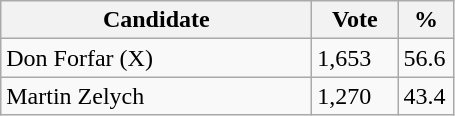<table class="wikitable">
<tr>
<th bgcolor="#DDDDFF" width="200px">Candidate</th>
<th bgcolor="#DDDDFF" width="50px">Vote</th>
<th bgcolor="#DDDDFF" width="30px">%</th>
</tr>
<tr>
<td>Don Forfar (X)</td>
<td>1,653</td>
<td>56.6</td>
</tr>
<tr>
<td>Martin Zelych</td>
<td>1,270</td>
<td>43.4</td>
</tr>
</table>
